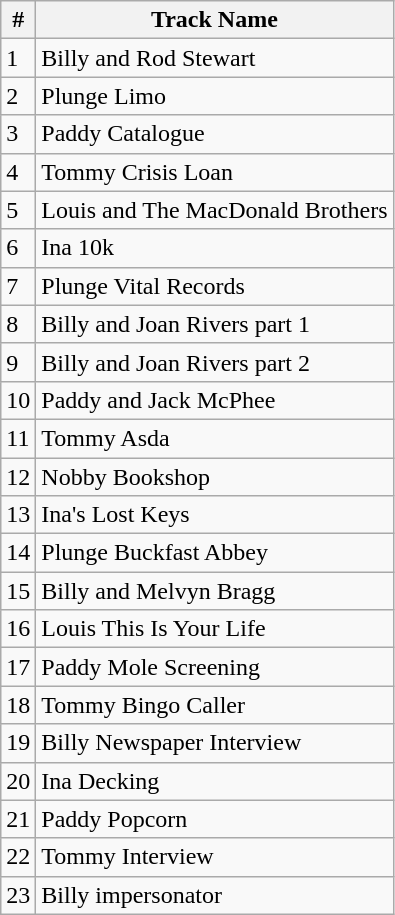<table class="wikitable">
<tr>
<th>#</th>
<th>Track Name</th>
</tr>
<tr>
<td>1</td>
<td>Billy and Rod Stewart</td>
</tr>
<tr>
<td>2</td>
<td>Plunge Limo</td>
</tr>
<tr>
<td>3</td>
<td>Paddy Catalogue</td>
</tr>
<tr>
<td>4</td>
<td>Tommy Crisis Loan</td>
</tr>
<tr>
<td>5</td>
<td>Louis and The MacDonald Brothers</td>
</tr>
<tr>
<td>6</td>
<td>Ina 10k</td>
</tr>
<tr>
<td>7</td>
<td>Plunge Vital Records</td>
</tr>
<tr>
<td>8</td>
<td>Billy and Joan Rivers part 1</td>
</tr>
<tr>
<td>9</td>
<td>Billy and Joan Rivers part 2</td>
</tr>
<tr>
<td>10</td>
<td>Paddy and Jack McPhee</td>
</tr>
<tr>
<td>11</td>
<td>Tommy Asda</td>
</tr>
<tr>
<td>12</td>
<td>Nobby Bookshop</td>
</tr>
<tr>
<td>13</td>
<td>Ina's Lost Keys</td>
</tr>
<tr>
<td>14</td>
<td>Plunge Buckfast Abbey</td>
</tr>
<tr>
<td>15</td>
<td>Billy and Melvyn Bragg</td>
</tr>
<tr>
<td>16</td>
<td>Louis This Is Your Life</td>
</tr>
<tr>
<td>17</td>
<td>Paddy Mole Screening</td>
</tr>
<tr>
<td>18</td>
<td>Tommy Bingo Caller</td>
</tr>
<tr>
<td>19</td>
<td>Billy Newspaper Interview</td>
</tr>
<tr>
<td>20</td>
<td>Ina Decking</td>
</tr>
<tr>
<td>21</td>
<td>Paddy Popcorn</td>
</tr>
<tr>
<td>22</td>
<td>Tommy Interview</td>
</tr>
<tr>
<td>23</td>
<td>Billy impersonator</td>
</tr>
</table>
